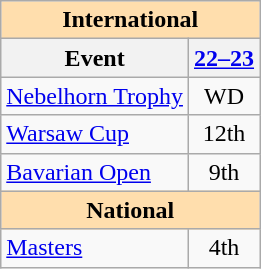<table class="wikitable" style="text-align:center">
<tr>
<th style="background-color: #ffdead; " colspan=2 align=center>International</th>
</tr>
<tr>
<th>Event</th>
<th><a href='#'>22–23</a></th>
</tr>
<tr>
<td align=left> <a href='#'>Nebelhorn Trophy</a></td>
<td>WD</td>
</tr>
<tr>
<td align=left> <a href='#'>Warsaw Cup</a></td>
<td>12th</td>
</tr>
<tr>
<td align=left><a href='#'>Bavarian Open</a></td>
<td>9th</td>
</tr>
<tr>
<th style="background-color: #ffdead; " colspan=2 align=center>National</th>
</tr>
<tr>
<td align=left><a href='#'>Masters</a></td>
<td>4th</td>
</tr>
</table>
